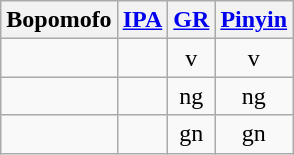<table class=wikitable>
<tr>
<th>Bopomofo</th>
<th><a href='#'>IPA</a></th>
<th><a href='#'>GR</a></th>
<th><a href='#'>Pinyin</a></th>
</tr>
<tr align=center>
<td></td>
<td></td>
<td>v</td>
<td>v</td>
</tr>
<tr align=center>
<td></td>
<td></td>
<td>ng</td>
<td>ng</td>
</tr>
<tr align=center>
<td></td>
<td></td>
<td>gn</td>
<td>gn</td>
</tr>
</table>
